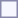<table style="border:1px solid #8888aa; background-color:#f7f8ff; padding:5px; font-size:95%; margin: 0px 12px 12px 0px;">
</table>
